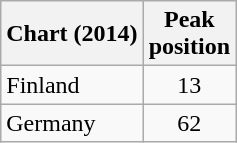<table class="wikitable">
<tr>
<th>Chart (2014)</th>
<th>Peak<br>position</th>
</tr>
<tr>
<td>Finland</td>
<td style="text-align:center;">13</td>
</tr>
<tr>
<td>Germany</td>
<td style="text-align:center;">62</td>
</tr>
</table>
